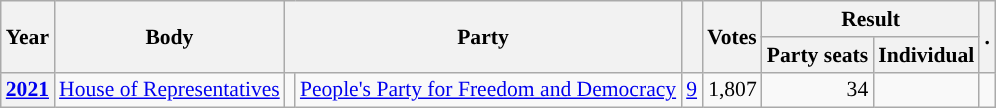<table class="wikitable plainrowheaders sortable" border=2 cellpadding=4 cellspacing=0 style="border: 1px #aaa solid; font-size: 90%; text-align:center;">
<tr>
<th scope="col" rowspan=2>Year</th>
<th scope="col" rowspan=2>Body</th>
<th scope="col" colspan=2 rowspan=2>Party</th>
<th scope="col" rowspan=2></th>
<th scope="col" rowspan=2>Votes</th>
<th scope="colgroup" colspan=2>Result</th>
<th scope="col" rowspan=2 class="unsortable">.</th>
</tr>
<tr>
<th scope="col">Party seats</th>
<th scope="col">Individual</th>
</tr>
<tr>
<th scope="row"><a href='#'>2021</a></th>
<td><a href='#'>House of Representatives</a></td>
<td style="background-color:"></td>
<td><a href='#'>People's Party for Freedom and Democracy</a></td>
<td style=text-align:right><a href='#'>9</a></td>
<td style=text-align:right>1,807</td>
<td style=text-align:right>34</td>
<td></td>
<td></td>
</tr>
</table>
